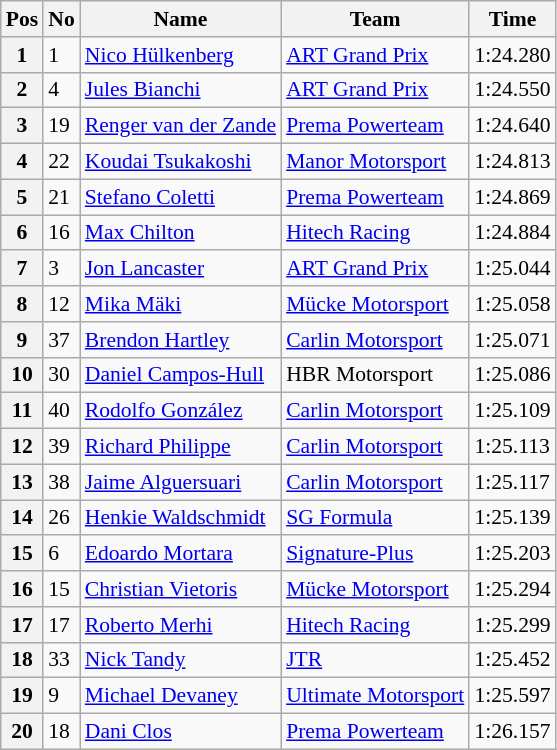<table class="wikitable" style="font-size: 90%">
<tr>
<th>Pos</th>
<th>No</th>
<th>Name</th>
<th>Team</th>
<th>Time</th>
</tr>
<tr>
<th>1</th>
<td>1</td>
<td> <a href='#'>Nico Hülkenberg</a></td>
<td><a href='#'>ART Grand Prix</a></td>
<td>1:24.280</td>
</tr>
<tr>
<th>2</th>
<td>4</td>
<td> <a href='#'>Jules Bianchi</a></td>
<td><a href='#'>ART Grand Prix</a></td>
<td>1:24.550</td>
</tr>
<tr>
<th>3</th>
<td>19</td>
<td> <a href='#'>Renger van der Zande</a></td>
<td><a href='#'>Prema Powerteam</a></td>
<td>1:24.640</td>
</tr>
<tr>
<th>4</th>
<td>22</td>
<td> <a href='#'>Koudai Tsukakoshi</a></td>
<td><a href='#'>Manor Motorsport</a></td>
<td>1:24.813</td>
</tr>
<tr>
<th>5</th>
<td>21</td>
<td> <a href='#'>Stefano Coletti</a></td>
<td><a href='#'>Prema Powerteam</a></td>
<td>1:24.869</td>
</tr>
<tr>
<th>6</th>
<td>16</td>
<td> <a href='#'>Max Chilton</a></td>
<td><a href='#'>Hitech Racing</a></td>
<td>1:24.884</td>
</tr>
<tr>
<th>7</th>
<td>3</td>
<td> <a href='#'>Jon Lancaster</a></td>
<td><a href='#'>ART Grand Prix</a></td>
<td>1:25.044</td>
</tr>
<tr>
<th>8</th>
<td>12</td>
<td> <a href='#'>Mika Mäki</a></td>
<td><a href='#'>Mücke Motorsport</a></td>
<td>1:25.058</td>
</tr>
<tr>
<th>9</th>
<td>37</td>
<td> <a href='#'>Brendon Hartley</a></td>
<td><a href='#'>Carlin Motorsport</a></td>
<td>1:25.071</td>
</tr>
<tr>
<th>10</th>
<td>30</td>
<td> <a href='#'>Daniel Campos-Hull</a></td>
<td>HBR Motorsport</td>
<td>1:25.086</td>
</tr>
<tr>
<th>11</th>
<td>40</td>
<td> <a href='#'>Rodolfo González</a></td>
<td><a href='#'>Carlin Motorsport</a></td>
<td>1:25.109</td>
</tr>
<tr>
<th>12</th>
<td>39</td>
<td> <a href='#'>Richard Philippe</a></td>
<td><a href='#'>Carlin Motorsport</a></td>
<td>1:25.113</td>
</tr>
<tr>
<th>13</th>
<td>38</td>
<td> <a href='#'>Jaime Alguersuari</a></td>
<td><a href='#'>Carlin Motorsport</a></td>
<td>1:25.117</td>
</tr>
<tr>
<th>14</th>
<td>26</td>
<td> <a href='#'>Henkie Waldschmidt</a></td>
<td><a href='#'>SG Formula</a></td>
<td>1:25.139</td>
</tr>
<tr>
<th>15</th>
<td>6</td>
<td> <a href='#'>Edoardo Mortara</a></td>
<td><a href='#'>Signature-Plus</a></td>
<td>1:25.203</td>
</tr>
<tr>
<th>16</th>
<td>15</td>
<td> <a href='#'>Christian Vietoris</a></td>
<td><a href='#'>Mücke Motorsport</a></td>
<td>1:25.294</td>
</tr>
<tr>
<th>17</th>
<td>17</td>
<td> <a href='#'>Roberto Merhi</a></td>
<td><a href='#'>Hitech Racing</a></td>
<td>1:25.299</td>
</tr>
<tr>
<th>18</th>
<td>33</td>
<td> <a href='#'>Nick Tandy</a></td>
<td><a href='#'>JTR</a></td>
<td>1:25.452</td>
</tr>
<tr>
<th>19</th>
<td>9</td>
<td> <a href='#'>Michael Devaney</a></td>
<td><a href='#'>Ultimate Motorsport</a></td>
<td>1:25.597</td>
</tr>
<tr>
<th>20</th>
<td>18</td>
<td> <a href='#'>Dani Clos</a></td>
<td><a href='#'>Prema Powerteam</a></td>
<td>1:26.157</td>
</tr>
</table>
